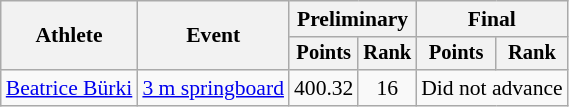<table class=wikitable style="font-size:90%">
<tr>
<th rowspan="2">Athlete</th>
<th rowspan="2">Event</th>
<th colspan="2">Preliminary</th>
<th colspan="2">Final</th>
</tr>
<tr style="font-size:95%">
<th>Points</th>
<th>Rank</th>
<th>Points</th>
<th>Rank</th>
</tr>
<tr align=center>
<td align=left rowspan=2><a href='#'>Beatrice Bürki</a></td>
<td align=left><a href='#'>3 m springboard</a></td>
<td>400.32</td>
<td>16</td>
<td colspan=2>Did not advance</td>
</tr>
</table>
